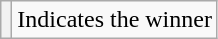<table class="wikitable">
<tr>
<th scope="row" style="text-align:center;" style="background:#FAEB86; height:20px; width:20px"></th>
<td>Indicates the winner</td>
</tr>
</table>
